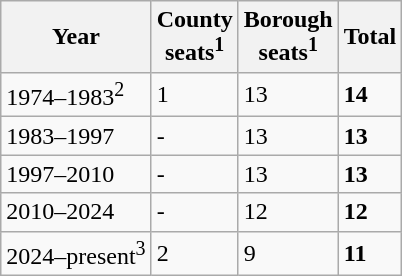<table class="wikitable">
<tr>
<th>Year</th>
<th>County<br>seats<sup>1</sup></th>
<th>Borough<br>seats<sup>1</sup></th>
<th>Total</th>
</tr>
<tr>
<td>1974–1983<sup>2</sup></td>
<td>1</td>
<td>13</td>
<td><strong>14</strong></td>
</tr>
<tr>
<td>1983–1997</td>
<td>-</td>
<td>13</td>
<td><strong>13</strong></td>
</tr>
<tr>
<td>1997–2010</td>
<td>-</td>
<td>13</td>
<td><strong>13</strong></td>
</tr>
<tr>
<td>2010–2024</td>
<td>-</td>
<td>12</td>
<td><strong>12</strong></td>
</tr>
<tr>
<td>2024–present<sup>3</sup></td>
<td>2</td>
<td>9</td>
<td><strong>11</strong></td>
</tr>
</table>
